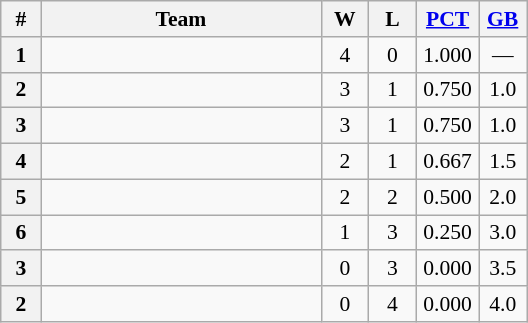<table class="wikitable" style="text-align:center; font-size:90%;">
<tr>
<th width=20px>#</th>
<th width=180px>Team</th>
<th width=25px>W</th>
<th width=25px>L</th>
<th width=35px><a href='#'>PCT</a></th>
<th width=25px><a href='#'>GB</a></th>
</tr>
<tr>
<th>1</th>
<td align="left"></td>
<td>4</td>
<td>0</td>
<td>1.000</td>
<td>—</td>
</tr>
<tr>
<th>2</th>
<td align="left"></td>
<td>3</td>
<td>1</td>
<td>0.750</td>
<td>1.0</td>
</tr>
<tr>
<th>3</th>
<td align="left"></td>
<td>3</td>
<td>1</td>
<td>0.750</td>
<td>1.0</td>
</tr>
<tr>
<th>4</th>
<td align="left"></td>
<td>2</td>
<td>1</td>
<td>0.667</td>
<td>1.5</td>
</tr>
<tr>
<th>5</th>
<td align="left"></td>
<td>2</td>
<td>2</td>
<td>0.500</td>
<td>2.0</td>
</tr>
<tr>
<th>6</th>
<td align="left"></td>
<td>1</td>
<td>3</td>
<td>0.250</td>
<td>3.0</td>
</tr>
<tr>
<th>3</th>
<td align="left"></td>
<td>0</td>
<td>3</td>
<td>0.000</td>
<td>3.5</td>
</tr>
<tr>
<th>2</th>
<td align="left"></td>
<td>0</td>
<td>4</td>
<td>0.000</td>
<td>4.0</td>
</tr>
</table>
